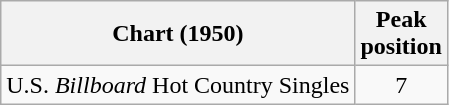<table class="wikitable sortable">
<tr>
<th>Chart (1950)</th>
<th>Peak<br>position</th>
</tr>
<tr>
<td>U.S. <em>Billboard</em> Hot Country Singles</td>
<td align="center">7</td>
</tr>
</table>
